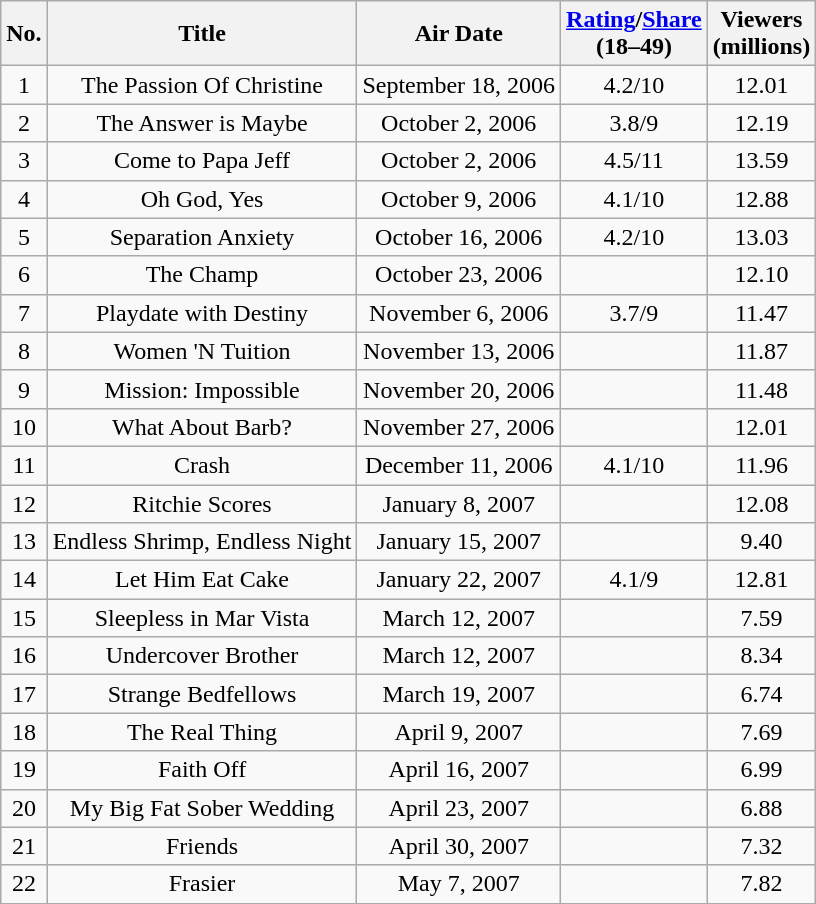<table class="wikitable" style="text-align:center">
<tr ">
<th>No.</th>
<th>Title</th>
<th>Air Date</th>
<th><a href='#'>Rating</a>/<a href='#'>Share</a><br>(18–49)</th>
<th>Viewers<br>(millions)</th>
</tr>
<tr>
<td style="text-align:center;">1</td>
<td>The Passion Of Christine</td>
<td>September 18, 2006</td>
<td>4.2/10</td>
<td>12.01</td>
</tr>
<tr>
<td style="text-align:center;">2</td>
<td>The Answer is Maybe</td>
<td>October 2, 2006</td>
<td>3.8/9</td>
<td>12.19</td>
</tr>
<tr>
<td style="text-align:center;">3</td>
<td>Come to Papa Jeff</td>
<td>October 2, 2006</td>
<td>4.5/11</td>
<td>13.59</td>
</tr>
<tr>
<td style="text-align:center;">4</td>
<td>Oh God, Yes</td>
<td>October 9, 2006</td>
<td>4.1/10</td>
<td>12.88</td>
</tr>
<tr>
<td style="text-align:center;">5</td>
<td>Separation Anxiety</td>
<td>October 16, 2006</td>
<td>4.2/10</td>
<td>13.03</td>
</tr>
<tr>
<td style="text-align:center;">6</td>
<td>The Champ</td>
<td>October 23, 2006</td>
<td></td>
<td>12.10</td>
</tr>
<tr>
<td style="text-align:center;">7</td>
<td>Playdate with Destiny</td>
<td>November 6, 2006</td>
<td>3.7/9</td>
<td>11.47</td>
</tr>
<tr>
<td style="text-align:center;">8</td>
<td>Women 'N Tuition</td>
<td>November 13, 2006</td>
<td></td>
<td>11.87</td>
</tr>
<tr>
<td style="text-align:center;">9</td>
<td>Mission: Impossible</td>
<td>November 20, 2006</td>
<td></td>
<td>11.48</td>
</tr>
<tr>
<td style="text-align:center;">10</td>
<td>What About Barb?</td>
<td>November 27, 2006</td>
<td></td>
<td>12.01</td>
</tr>
<tr>
<td style="text-align:center;">11</td>
<td>Crash</td>
<td>December 11, 2006</td>
<td>4.1/10</td>
<td>11.96</td>
</tr>
<tr>
<td style="text-align:center;">12</td>
<td>Ritchie Scores</td>
<td>January 8, 2007</td>
<td></td>
<td>12.08</td>
</tr>
<tr>
<td style="text-align:center;">13</td>
<td>Endless Shrimp, Endless Night</td>
<td>January 15, 2007</td>
<td></td>
<td>9.40</td>
</tr>
<tr>
<td style="text-align:center;">14</td>
<td>Let Him Eat Cake</td>
<td>January 22, 2007</td>
<td>4.1/9</td>
<td>12.81</td>
</tr>
<tr>
<td style="text-align:center;">15</td>
<td>Sleepless in Mar Vista</td>
<td>March 12, 2007</td>
<td></td>
<td>7.59</td>
</tr>
<tr>
<td style="text-align:center;">16</td>
<td>Undercover Brother</td>
<td>March 12, 2007</td>
<td></td>
<td>8.34</td>
</tr>
<tr>
<td style="text-align:center;">17</td>
<td>Strange Bedfellows</td>
<td>March 19, 2007</td>
<td></td>
<td>6.74</td>
</tr>
<tr>
<td style="text-align:center;">18</td>
<td>The Real Thing</td>
<td>April 9, 2007</td>
<td></td>
<td>7.69</td>
</tr>
<tr>
<td style="text-align:center;">19</td>
<td>Faith Off</td>
<td>April 16, 2007</td>
<td></td>
<td>6.99</td>
</tr>
<tr>
<td style="text-align:center;">20</td>
<td>My Big Fat Sober Wedding</td>
<td>April 23, 2007</td>
<td></td>
<td>6.88</td>
</tr>
<tr>
<td style="text-align:center;">21</td>
<td>Friends</td>
<td>April 30, 2007</td>
<td></td>
<td>7.32</td>
</tr>
<tr>
<td style="text-align:center;">22</td>
<td>Frasier</td>
<td>May 7, 2007</td>
<td></td>
<td>7.82</td>
</tr>
</table>
